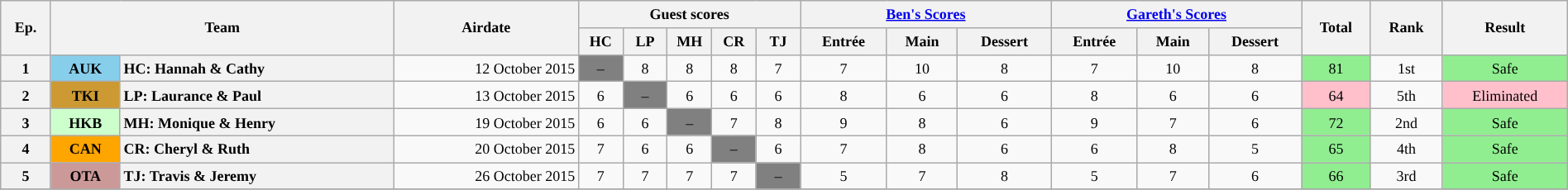<table class="wikitable" style="text-align: center; font-size: 9pt; line-height:16px; width:100%">
<tr>
<th scope="col" rowspan="2">Ep.</th>
<th colspan="2" rowspan="2">Team</th>
<th scope="col" rowspan="2">Airdate</th>
<th colspan="5" scope="col">Guest scores</th>
<th scope="col" colspan="3"><a href='#'>Ben's Scores</a></th>
<th scope="col" colspan="3"><a href='#'>Gareth's Scores</a></th>
<th scope="col" rowspan="2">Total<br><small></small></th>
<th rowspan="2">Rank</th>
<th scope="col" rowspan="2">Result</th>
</tr>
<tr>
<th scope="col" style="width:2.5em;">HC</th>
<th scope="col" style="width:2.5em;">LP</th>
<th scope="col" style="width:2.5em;">MH</th>
<th scope="col" style="width:2.5em;">CR</th>
<th scope="col" style="width:2.5em;">TJ</th>
<th scope="col">Entrée</th>
<th scope="col">Main</th>
<th scope="col">Dessert</th>
<th scope="col">Entrée</th>
<th scope="col">Main</th>
<th scope="col">Dessert</th>
</tr>
<tr>
<th>1</th>
<th scope="row" align="left" style="background-color:skyblue;">AUK</th>
<th scope="row" style="text-align:left;">HC: Hannah & Cathy</th>
<td style="text-align:right;">12 October 2015</td>
<td bgcolor="808080">–</td>
<td>8</td>
<td>8</td>
<td>8</td>
<td>7</td>
<td>7</td>
<td>10</td>
<td>8</td>
<td>7</td>
<td>10</td>
<td>8</td>
<td bgcolor="lightgreen">81</td>
<td>1st</td>
<td bgcolor="lightgreen">Safe</td>
</tr>
<tr>
<th>2</th>
<th scope="row" align="left" style="background:#CC9933;">TKI</th>
<th scope="row" style="text-align:left;">LP: Laurance & Paul</th>
<td style="text-align:right;">13 October 2015</td>
<td>6</td>
<td bgcolor="808080">–</td>
<td>6</td>
<td>6</td>
<td>6</td>
<td>8</td>
<td>6</td>
<td>6</td>
<td>8</td>
<td>6</td>
<td>6</td>
<td bgcolor="pink">64</td>
<td>5th</td>
<td bgcolor="pink">Eliminated </td>
</tr>
<tr>
<th>3</th>
<th scope="row" align="left" style="background:#CCFFCC;">HKB</th>
<th scope="row" style="text-align:left;">MH: Monique & Henry</th>
<td style="text-align:right;">19 October 2015</td>
<td>6</td>
<td>6</td>
<td bgcolor="808080">–</td>
<td>7</td>
<td>8</td>
<td>9</td>
<td>8</td>
<td>6</td>
<td>9</td>
<td>7</td>
<td>6</td>
<td bgcolor="lightgreen">72</td>
<td>2nd</td>
<td bgcolor="lightgreen">Safe</td>
</tr>
<tr>
<th>4</th>
<th scope="row" align="left" style="background:orange;">CAN</th>
<th scope="row" style="text-align:left;">CR: Cheryl & Ruth</th>
<td style="text-align:right;">20 October 2015</td>
<td>7</td>
<td>6</td>
<td>6</td>
<td bgcolor="808080">–</td>
<td>6</td>
<td>7</td>
<td>8</td>
<td>6</td>
<td>6</td>
<td>8</td>
<td>5</td>
<td bgcolor="lightgreen">65</td>
<td>4th</td>
<td bgcolor="lightgreen">Safe</td>
</tr>
<tr>
<th>5</th>
<th scope="row" align="left" style="background-color:#CC9999;">OTA</th>
<th scope="row" style="text-align:left;">TJ: Travis & Jeremy</th>
<td style="text-align:right;">26 October 2015</td>
<td>7</td>
<td>7</td>
<td>7</td>
<td>7</td>
<td bgcolor="808080">–</td>
<td>5</td>
<td>7</td>
<td>8</td>
<td>5</td>
<td>7</td>
<td>6</td>
<td bgcolor="lightgreen">66</td>
<td>3rd</td>
<td bgcolor="lightgreen">Safe</td>
</tr>
<tr>
</tr>
</table>
